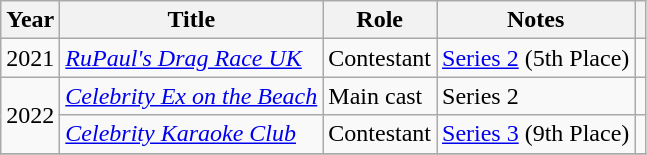<table class="wikitable plainrowheaders sortable">
<tr>
<th scope="col">Year</th>
<th scope="col">Title</th>
<th scope="col">Role</th>
<th scope="col">Notes</th>
<th style="text-align: center;" class="unsortable"></th>
</tr>
<tr>
<td>2021</td>
<td><em><a href='#'>RuPaul's Drag Race UK</a></em></td>
<td>Contestant</td>
<td><a href='#'>Series 2</a> (5th Place)</td>
<td></td>
</tr>
<tr>
<td rowspan="2">2022</td>
<td><em><a href='#'>Celebrity Ex on the Beach</a></em></td>
<td>Main cast</td>
<td>Series 2</td>
<td></td>
</tr>
<tr>
<td><em><a href='#'>Celebrity Karaoke Club</a></em></td>
<td>Contestant</td>
<td><a href='#'>Series 3</a> (9th Place)</td>
<td></td>
</tr>
<tr>
</tr>
</table>
